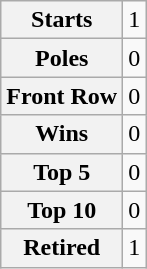<table class="wikitable" style="text-align:center">
<tr>
<th>Starts</th>
<td>1</td>
</tr>
<tr>
<th>Poles</th>
<td>0</td>
</tr>
<tr>
<th>Front Row</th>
<td>0</td>
</tr>
<tr>
<th>Wins</th>
<td>0</td>
</tr>
<tr>
<th>Top 5</th>
<td>0</td>
</tr>
<tr>
<th>Top 10</th>
<td>0</td>
</tr>
<tr>
<th>Retired</th>
<td>1</td>
</tr>
</table>
